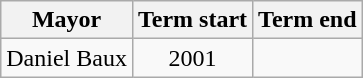<table class="wikitable">
<tr>
<th>Mayor</th>
<th>Term start</th>
<th>Term end</th>
</tr>
<tr>
<td>Daniel Baux</td>
<td align=center>2001</td>
<td></td>
</tr>
</table>
